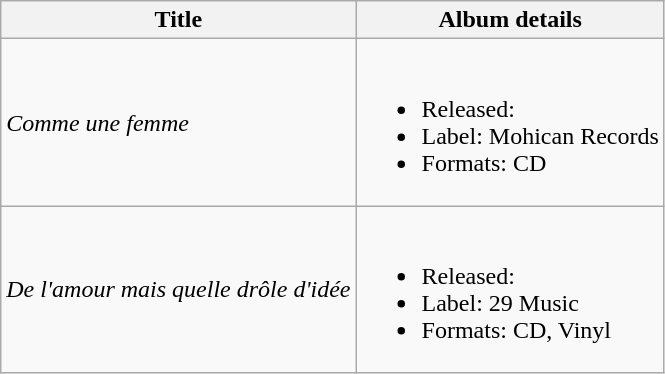<table class="wikitable">
<tr>
<th scope="col">Title</th>
<th scope="col">Album details</th>
</tr>
<tr>
<td scope="row"><em>Comme une femme</em></td>
<td><br><ul><li>Released: </li><li>Label: Mohican Records</li><li>Formats: CD</li></ul></td>
</tr>
<tr>
<td scope="row"><em>De l'amour mais quelle drôle d'idée</em></td>
<td><br><ul><li>Released: </li><li>Label: 29 Music</li><li>Formats: CD, Vinyl</li></ul></td>
</tr>
</table>
